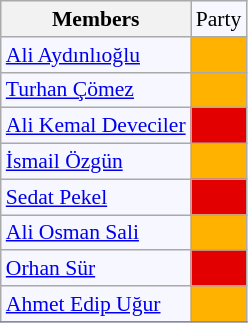<table class=wikitable style="border:1px solid #8888aa; background-color:#f7f8ff; padding:0px; font-size:90%;">
<tr>
<th>Members</th>
<td>Party</td>
</tr>
<tr>
<td><a href='#'>Ali Aydınlıoğlu</a></td>
<td style="background: #ffb300"></td>
</tr>
<tr>
<td><a href='#'>Turhan Çömez</a></td>
<td style="background: #ffb300"></td>
</tr>
<tr>
<td><a href='#'>Ali Kemal Deveciler</a></td>
<td style="background: #e30000"></td>
</tr>
<tr>
<td><a href='#'>İsmail Özgün</a></td>
<td style="background: #ffb300"></td>
</tr>
<tr>
<td><a href='#'>Sedat Pekel</a></td>
<td style="background: #e30000"></td>
</tr>
<tr>
<td><a href='#'>Ali Osman Sali</a></td>
<td style="background: #ffb300"></td>
</tr>
<tr>
<td><a href='#'>Orhan Sür</a></td>
<td style="background: #e30000"></td>
</tr>
<tr>
<td><a href='#'>Ahmet Edip Uğur</a></td>
<td style="background: #ffb300"></td>
</tr>
<tr>
</tr>
</table>
